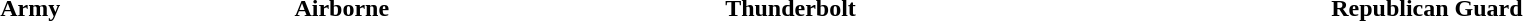<table border="0" cellpadding="1" cellspacing="0" style="width:100%; text-align:center">
<tr>
<th></th>
<th></th>
<th></th>
<th></th>
</tr>
<tr>
<th>Army</th>
<th>Airborne</th>
<th>Thunderbolt</th>
<th>Republican Guard</th>
</tr>
</table>
